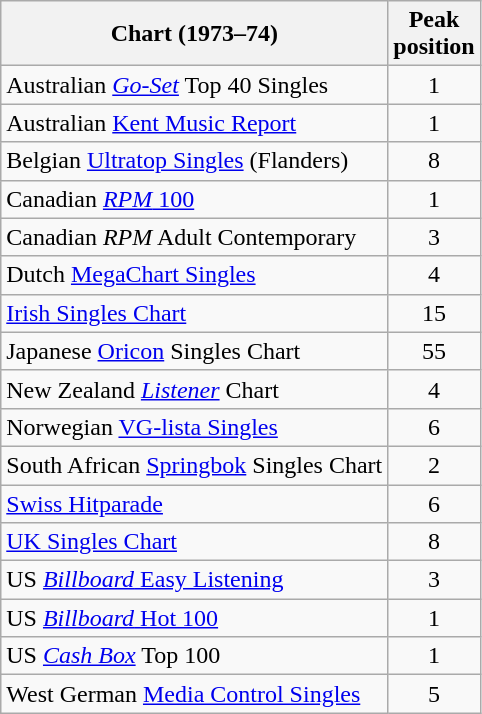<table class="wikitable sortable">
<tr>
<th>Chart (1973–74)</th>
<th>Peak<br>position</th>
</tr>
<tr>
<td>Australian <em><a href='#'>Go-Set</a></em> Top 40 Singles</td>
<td style="text-align:center;">1</td>
</tr>
<tr>
<td>Australian <a href='#'>Kent Music Report</a></td>
<td style="text-align:center;">1</td>
</tr>
<tr>
<td>Belgian <a href='#'>Ultratop Singles</a> (Flanders)</td>
<td style="text-align:center;">8</td>
</tr>
<tr>
<td>Canadian <a href='#'><em>RPM</em> 100</a></td>
<td style="text-align:center;">1</td>
</tr>
<tr>
<td>Canadian <em>RPM</em> Adult Contemporary</td>
<td style="text-align:center;">3</td>
</tr>
<tr>
<td>Dutch <a href='#'>MegaChart Singles</a></td>
<td style="text-align:center;">4</td>
</tr>
<tr>
<td><a href='#'>Irish Singles Chart</a></td>
<td style="text-align:center;">15</td>
</tr>
<tr>
<td>Japanese <a href='#'>Oricon</a> Singles Chart</td>
<td style="text-align:center;">55</td>
</tr>
<tr>
<td>New Zealand <em><a href='#'>Listener</a></em> Chart</td>
<td style="text-align:center;">4</td>
</tr>
<tr>
<td>Norwegian <a href='#'>VG-lista Singles</a></td>
<td style="text-align:center;">6</td>
</tr>
<tr>
<td>South African <a href='#'>Springbok</a> Singles Chart</td>
<td align="center">2</td>
</tr>
<tr>
<td><a href='#'>Swiss Hitparade</a></td>
<td style="text-align:center;">6</td>
</tr>
<tr>
<td><a href='#'>UK Singles Chart</a></td>
<td style="text-align:center;">8</td>
</tr>
<tr>
<td>US <a href='#'><em>Billboard</em> Easy Listening</a></td>
<td style="text-align:center;">3</td>
</tr>
<tr>
<td>US <a href='#'><em>Billboard</em> Hot 100</a></td>
<td style="text-align:center;">1</td>
</tr>
<tr>
<td>US <a href='#'><em>Cash Box</em></a> Top 100</td>
<td style="text-align:center;">1</td>
</tr>
<tr>
<td>West German <a href='#'>Media Control Singles</a></td>
<td style="text-align:center;">5</td>
</tr>
</table>
